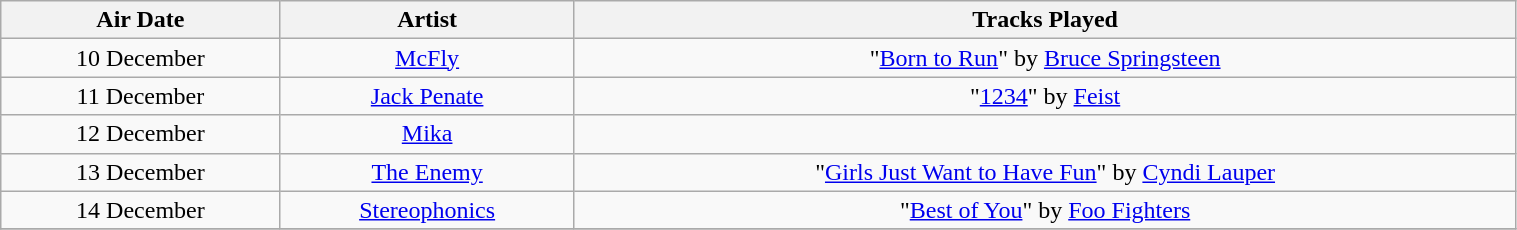<table class="wikitable" style="text-align:center" width=80%>
<tr>
<th>Air Date</th>
<th>Artist</th>
<th>Tracks Played</th>
</tr>
<tr>
<td>10 December</td>
<td><a href='#'>McFly</a></td>
<td>"<a href='#'>Born to Run</a>" by <a href='#'>Bruce Springsteen</a></td>
</tr>
<tr>
<td>11 December</td>
<td><a href='#'>Jack Penate</a></td>
<td>"<a href='#'>1234</a>" by <a href='#'>Feist</a></td>
</tr>
<tr>
<td>12 December</td>
<td><a href='#'>Mika</a></td>
<td></td>
</tr>
<tr>
<td>13 December</td>
<td><a href='#'>The Enemy</a></td>
<td>"<a href='#'>Girls Just Want to Have Fun</a>" by <a href='#'>Cyndi Lauper</a></td>
</tr>
<tr>
<td>14 December</td>
<td><a href='#'>Stereophonics</a></td>
<td>"<a href='#'>Best of You</a>" by <a href='#'>Foo Fighters</a></td>
</tr>
<tr>
</tr>
</table>
